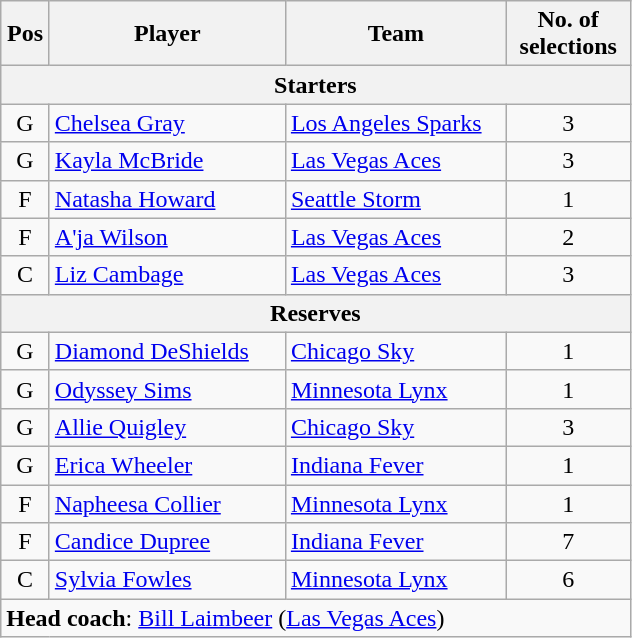<table class="wikitable" style="text-align:center">
<tr>
<th scope="col" width="25px">Pos</th>
<th scope="col" width="150px">Player</th>
<th scope="col" width="140px">Team</th>
<th scope="col" width="75px">No. of selections</th>
</tr>
<tr>
<th scope="col" colspan="5">Starters</th>
</tr>
<tr>
<td>G</td>
<td style="text-align:left"><a href='#'>Chelsea Gray</a></td>
<td style="text-align:left"><a href='#'>Los Angeles Sparks</a></td>
<td>3</td>
</tr>
<tr>
<td>G</td>
<td style="text-align:left"><a href='#'>Kayla McBride</a></td>
<td style="text-align:left"><a href='#'>Las Vegas Aces</a></td>
<td>3</td>
</tr>
<tr>
<td>F</td>
<td style="text-align:left"><a href='#'>Natasha Howard</a></td>
<td style="text-align:left"><a href='#'>Seattle Storm</a></td>
<td>1</td>
</tr>
<tr>
<td>F</td>
<td style="text-align:left"><a href='#'>A'ja Wilson</a></td>
<td style="text-align:left"><a href='#'>Las Vegas Aces</a></td>
<td>2</td>
</tr>
<tr>
<td>C</td>
<td style="text-align:left"><a href='#'>Liz Cambage</a></td>
<td style="text-align:left"><a href='#'>Las Vegas Aces</a></td>
<td>3</td>
</tr>
<tr>
<th scope="col" colspan="5">Reserves</th>
</tr>
<tr>
<td>G</td>
<td style="text-align:left"><a href='#'>Diamond DeShields</a></td>
<td style="text-align:left"><a href='#'>Chicago Sky</a></td>
<td>1</td>
</tr>
<tr>
<td>G</td>
<td style="text-align:left"><a href='#'>Odyssey Sims</a></td>
<td style="text-align:left"><a href='#'>Minnesota Lynx</a></td>
<td>1</td>
</tr>
<tr>
<td>G</td>
<td style="text-align:left"><a href='#'>Allie Quigley</a></td>
<td style="text-align:left"><a href='#'>Chicago Sky</a></td>
<td>3</td>
</tr>
<tr>
<td>G</td>
<td style="text-align:left"><a href='#'>Erica Wheeler</a></td>
<td style="text-align:left"><a href='#'>Indiana Fever</a></td>
<td>1</td>
</tr>
<tr>
<td>F</td>
<td style="text-align:left"><a href='#'>Napheesa Collier</a></td>
<td style="text-align:left"><a href='#'>Minnesota Lynx</a></td>
<td>1</td>
</tr>
<tr>
<td>F</td>
<td style="text-align:left"><a href='#'>Candice Dupree</a></td>
<td style="text-align:left"><a href='#'>Indiana Fever</a></td>
<td>7</td>
</tr>
<tr>
<td>C</td>
<td style="text-align:left"><a href='#'>Sylvia Fowles</a></td>
<td style="text-align:left"><a href='#'>Minnesota Lynx</a></td>
<td>6</td>
</tr>
<tr>
<td style="text-align:left" colspan="5"><strong>Head coach</strong>: <a href='#'>Bill Laimbeer</a> (<a href='#'>Las Vegas Aces</a>)</td>
</tr>
</table>
